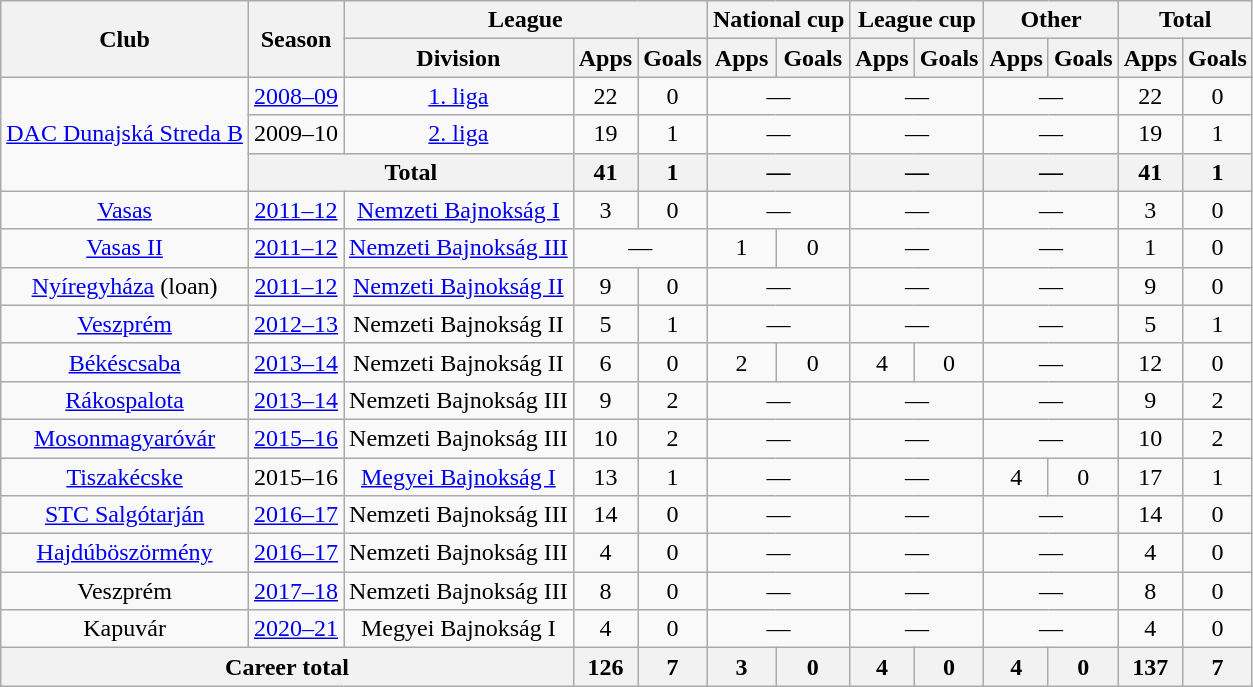<table class="wikitable" style="text-align: center;">
<tr>
<th rowspan="2">Club</th>
<th rowspan="2">Season</th>
<th colspan="3">League</th>
<th colspan="2">National cup</th>
<th colspan="2">League cup</th>
<th colspan="2">Other</th>
<th colspan="2">Total</th>
</tr>
<tr>
<th>Division</th>
<th>Apps</th>
<th>Goals</th>
<th>Apps</th>
<th>Goals</th>
<th>Apps</th>
<th>Goals</th>
<th>Apps</th>
<th>Goals</th>
<th>Apps</th>
<th>Goals</th>
</tr>
<tr>
<td rowspan="3"><a href='#'>DAC Dunajská Streda B</a></td>
<td><a href='#'>2008–09</a></td>
<td><a href='#'>1. liga</a></td>
<td>22</td>
<td>0</td>
<td colspan="2">—</td>
<td colspan="2">—</td>
<td colspan="2">—</td>
<td>22</td>
<td>0</td>
</tr>
<tr>
<td>2009–10</td>
<td><a href='#'>2. liga</a></td>
<td>19</td>
<td>1</td>
<td colspan="2">—</td>
<td colspan="2">—</td>
<td colspan="2">—</td>
<td>19</td>
<td>1</td>
</tr>
<tr>
<th colspan="2">Total</th>
<th>41</th>
<th>1</th>
<th colspan="2">—</th>
<th colspan="2">—</th>
<th colspan="2">—</th>
<th>41</th>
<th>1</th>
</tr>
<tr>
<td><a href='#'>Vasas</a></td>
<td><a href='#'>2011–12</a></td>
<td><a href='#'>Nemzeti Bajnokság I</a></td>
<td>3</td>
<td>0</td>
<td colspan="2">—</td>
<td colspan="2">—</td>
<td colspan="2">—</td>
<td>3</td>
<td>0</td>
</tr>
<tr>
<td><a href='#'>Vasas II</a></td>
<td><a href='#'>2011–12</a></td>
<td><a href='#'>Nemzeti Bajnokság III</a></td>
<td colspan="2">—</td>
<td>1</td>
<td>0</td>
<td colspan="2">—</td>
<td colspan="2">—</td>
<td>1</td>
<td>0</td>
</tr>
<tr>
<td><a href='#'>Nyíregyháza</a> (loan)</td>
<td><a href='#'>2011–12</a></td>
<td><a href='#'>Nemzeti Bajnokság II</a></td>
<td>9</td>
<td>0</td>
<td colspan="2">—</td>
<td colspan="2">—</td>
<td colspan="2">—</td>
<td>9</td>
<td>0</td>
</tr>
<tr>
<td><a href='#'>Veszprém</a></td>
<td><a href='#'>2012–13</a></td>
<td>Nemzeti Bajnokság II</td>
<td>5</td>
<td>1</td>
<td colspan="2">—</td>
<td colspan="2">—</td>
<td colspan="2">—</td>
<td>5</td>
<td>1</td>
</tr>
<tr>
<td><a href='#'>Békéscsaba</a></td>
<td><a href='#'>2013–14</a></td>
<td>Nemzeti Bajnokság II</td>
<td>6</td>
<td>0</td>
<td>2</td>
<td>0</td>
<td>4</td>
<td>0</td>
<td colspan="2">—</td>
<td>12</td>
<td>0</td>
</tr>
<tr>
<td><a href='#'>Rákospalota</a></td>
<td><a href='#'>2013–14</a></td>
<td>Nemzeti Bajnokság III</td>
<td>9</td>
<td>2</td>
<td colspan="2">—</td>
<td colspan="2">—</td>
<td colspan="2">—</td>
<td>9</td>
<td>2</td>
</tr>
<tr>
<td><a href='#'>Mosonmagyaróvár</a></td>
<td><a href='#'>2015–16</a></td>
<td>Nemzeti Bajnokság III</td>
<td>10</td>
<td>2</td>
<td colspan="2">—</td>
<td colspan="2">—</td>
<td colspan="2">—</td>
<td>10</td>
<td>2</td>
</tr>
<tr>
<td><a href='#'>Tiszakécske</a></td>
<td>2015–16</td>
<td><a href='#'>Megyei Bajnokság I</a></td>
<td>13</td>
<td>1</td>
<td colspan="2">—</td>
<td colspan="2">—</td>
<td>4</td>
<td>0</td>
<td>17</td>
<td>1</td>
</tr>
<tr>
<td><a href='#'>STC Salgótarján</a></td>
<td><a href='#'>2016–17</a></td>
<td>Nemzeti Bajnokság III</td>
<td>14</td>
<td>0</td>
<td colspan="2">—</td>
<td colspan="2">—</td>
<td colspan="2">—</td>
<td>14</td>
<td>0</td>
</tr>
<tr>
<td><a href='#'>Hajdúböszörmény</a></td>
<td><a href='#'>2016–17</a></td>
<td>Nemzeti Bajnokság III</td>
<td>4</td>
<td>0</td>
<td colspan="2">—</td>
<td colspan="2">—</td>
<td colspan="2">—</td>
<td>4</td>
<td>0</td>
</tr>
<tr>
<td>Veszprém</td>
<td><a href='#'>2017–18</a></td>
<td>Nemzeti Bajnokság III</td>
<td>8</td>
<td>0</td>
<td colspan="2">—</td>
<td colspan="2">—</td>
<td colspan="2">—</td>
<td>8</td>
<td>0</td>
</tr>
<tr>
<td>Kapuvár</td>
<td><a href='#'>2020–21</a></td>
<td>Megyei Bajnokság I</td>
<td>4</td>
<td>0</td>
<td colspan="2">—</td>
<td colspan="2">—</td>
<td colspan="2">—</td>
<td>4</td>
<td>0</td>
</tr>
<tr>
<th colspan="3">Career total</th>
<th>126</th>
<th>7</th>
<th>3</th>
<th>0</th>
<th>4</th>
<th>0</th>
<th>4</th>
<th>0</th>
<th>137</th>
<th>7</th>
</tr>
</table>
